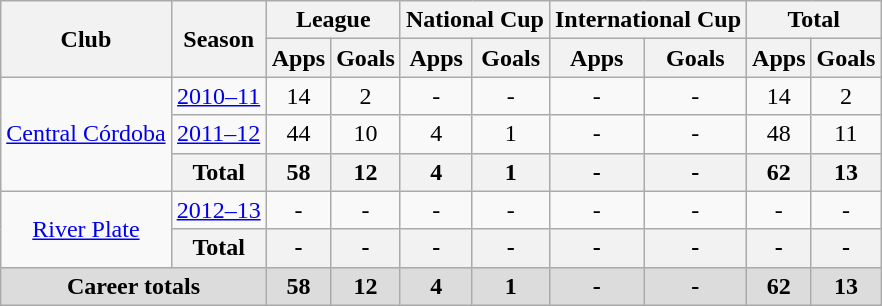<table class="wikitable" style="text-align: center;">
<tr>
<th rowspan="2">Club</th>
<th rowspan="2">Season</th>
<th colspan="2">League</th>
<th colspan="2">National Cup</th>
<th colspan="2">International Cup</th>
<th colspan="2">Total</th>
</tr>
<tr>
<th>Apps</th>
<th>Goals</th>
<th>Apps</th>
<th>Goals</th>
<th>Apps</th>
<th>Goals</th>
<th>Apps</th>
<th>Goals</th>
</tr>
<tr>
<td rowspan="3" valign="center"><a href='#'>Central Córdoba</a></td>
<td><a href='#'>2010–11</a></td>
<td>14</td>
<td>2</td>
<td>-</td>
<td>-</td>
<td>-</td>
<td>-</td>
<td>14</td>
<td>2</td>
</tr>
<tr>
<td><a href='#'>2011–12</a></td>
<td>44</td>
<td>10</td>
<td>4</td>
<td>1</td>
<td>-</td>
<td>-</td>
<td>48</td>
<td>11</td>
</tr>
<tr>
<th colspan="1"><strong>Total</strong></th>
<th>58</th>
<th>12</th>
<th>4</th>
<th>1</th>
<th>-</th>
<th>-</th>
<th>62</th>
<th>13</th>
</tr>
<tr>
<td rowspan="2" valign="center"><a href='#'>River Plate</a></td>
<td><a href='#'>2012–13</a></td>
<td>-</td>
<td>-</td>
<td>-</td>
<td>-</td>
<td>-</td>
<td>-</td>
<td>-</td>
<td>-</td>
</tr>
<tr>
<th colspan="1"><strong>Total</strong></th>
<th>-</th>
<th>-</th>
<th>-</th>
<th>-</th>
<th>-</th>
<th>-</th>
<th>-</th>
<th>-</th>
</tr>
<tr>
<th style="background: #DCDCDC" colspan=2>Career totals</th>
<th style="background: #DCDCDC" align=center><strong>58</strong></th>
<th style="background: #DCDCDC" align=center><strong>12</strong></th>
<th style="background: #DCDCDC" align=center><strong>4</strong></th>
<th style="background: #DCDCDC" align=center><strong>1</strong></th>
<th style="background: #DCDCDC" align=center><strong>-</strong></th>
<th style="background: #DCDCDC" align=center><strong>-</strong></th>
<th style="background: #DCDCDC" align=center><strong>62</strong></th>
<th style="background: #DCDCDC" align=center><strong>13</strong></th>
</tr>
</table>
